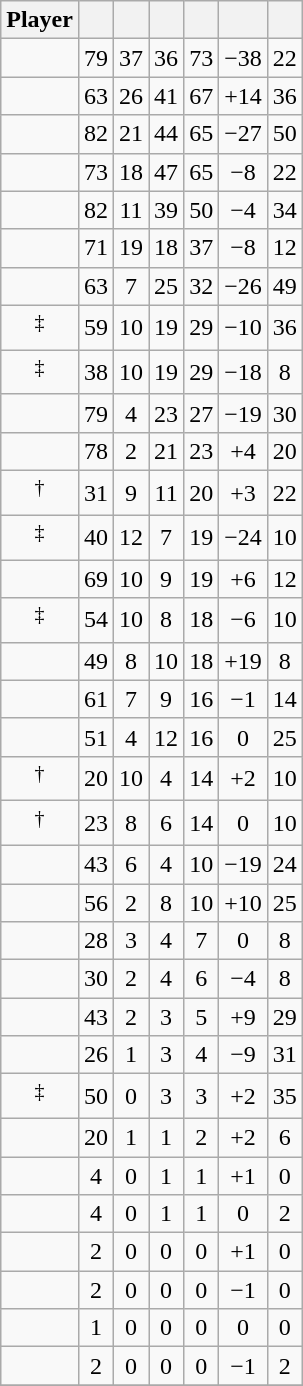<table class="wikitable sortable" style="text-align:center;">
<tr>
<th>Player</th>
<th></th>
<th></th>
<th></th>
<th></th>
<th data-sort-type="number"></th>
<th></th>
</tr>
<tr>
<td></td>
<td>79</td>
<td>37</td>
<td>36</td>
<td>73</td>
<td>−38</td>
<td>22</td>
</tr>
<tr>
<td></td>
<td>63</td>
<td>26</td>
<td>41</td>
<td>67</td>
<td>+14</td>
<td>36</td>
</tr>
<tr>
<td></td>
<td>82</td>
<td>21</td>
<td>44</td>
<td>65</td>
<td>−27</td>
<td>50</td>
</tr>
<tr>
<td></td>
<td>73</td>
<td>18</td>
<td>47</td>
<td>65</td>
<td>−8</td>
<td>22</td>
</tr>
<tr>
<td></td>
<td>82</td>
<td>11</td>
<td>39</td>
<td>50</td>
<td>−4</td>
<td>34</td>
</tr>
<tr>
<td></td>
<td>71</td>
<td>19</td>
<td>18</td>
<td>37</td>
<td>−8</td>
<td>12</td>
</tr>
<tr>
<td></td>
<td>63</td>
<td>7</td>
<td>25</td>
<td>32</td>
<td>−26</td>
<td>49</td>
</tr>
<tr>
<td><sup>‡</sup></td>
<td>59</td>
<td>10</td>
<td>19</td>
<td>29</td>
<td>−10</td>
<td>36</td>
</tr>
<tr>
<td><sup>‡</sup></td>
<td>38</td>
<td>10</td>
<td>19</td>
<td>29</td>
<td>−18</td>
<td>8</td>
</tr>
<tr>
<td></td>
<td>79</td>
<td>4</td>
<td>23</td>
<td>27</td>
<td>−19</td>
<td>30</td>
</tr>
<tr>
<td></td>
<td>78</td>
<td>2</td>
<td>21</td>
<td>23</td>
<td>+4</td>
<td>20</td>
</tr>
<tr>
<td><sup>†</sup></td>
<td>31</td>
<td>9</td>
<td>11</td>
<td>20</td>
<td>+3</td>
<td>22</td>
</tr>
<tr>
<td><sup>‡</sup></td>
<td>40</td>
<td>12</td>
<td>7</td>
<td>19</td>
<td>−24</td>
<td>10</td>
</tr>
<tr>
<td></td>
<td>69</td>
<td>10</td>
<td>9</td>
<td>19</td>
<td>+6</td>
<td>12</td>
</tr>
<tr>
<td><sup>‡</sup></td>
<td>54</td>
<td>10</td>
<td>8</td>
<td>18</td>
<td>−6</td>
<td>10</td>
</tr>
<tr>
<td></td>
<td>49</td>
<td>8</td>
<td>10</td>
<td>18</td>
<td>+19</td>
<td>8</td>
</tr>
<tr>
<td></td>
<td>61</td>
<td>7</td>
<td>9</td>
<td>16</td>
<td>−1</td>
<td>14</td>
</tr>
<tr>
<td></td>
<td>51</td>
<td>4</td>
<td>12</td>
<td>16</td>
<td>0</td>
<td>25</td>
</tr>
<tr>
<td><sup>†</sup></td>
<td>20</td>
<td>10</td>
<td>4</td>
<td>14</td>
<td>+2</td>
<td>10</td>
</tr>
<tr>
<td><sup>†</sup></td>
<td>23</td>
<td>8</td>
<td>6</td>
<td>14</td>
<td>0</td>
<td>10</td>
</tr>
<tr>
<td></td>
<td>43</td>
<td>6</td>
<td>4</td>
<td>10</td>
<td>−19</td>
<td>24</td>
</tr>
<tr>
<td></td>
<td>56</td>
<td>2</td>
<td>8</td>
<td>10</td>
<td>+10</td>
<td>25</td>
</tr>
<tr>
<td></td>
<td>28</td>
<td>3</td>
<td>4</td>
<td>7</td>
<td>0</td>
<td>8</td>
</tr>
<tr>
<td></td>
<td>30</td>
<td>2</td>
<td>4</td>
<td>6</td>
<td>−4</td>
<td>8</td>
</tr>
<tr>
<td></td>
<td>43</td>
<td>2</td>
<td>3</td>
<td>5</td>
<td>+9</td>
<td>29</td>
</tr>
<tr>
<td></td>
<td>26</td>
<td>1</td>
<td>3</td>
<td>4</td>
<td>−9</td>
<td>31</td>
</tr>
<tr>
<td><sup>‡</sup></td>
<td>50</td>
<td>0</td>
<td>3</td>
<td>3</td>
<td>+2</td>
<td>35</td>
</tr>
<tr>
<td></td>
<td>20</td>
<td>1</td>
<td>1</td>
<td>2</td>
<td>+2</td>
<td>6</td>
</tr>
<tr>
<td></td>
<td>4</td>
<td>0</td>
<td>1</td>
<td>1</td>
<td>+1</td>
<td>0</td>
</tr>
<tr>
<td></td>
<td>4</td>
<td>0</td>
<td>1</td>
<td>1</td>
<td>0</td>
<td>2</td>
</tr>
<tr>
<td></td>
<td>2</td>
<td>0</td>
<td>0</td>
<td>0</td>
<td>+1</td>
<td>0</td>
</tr>
<tr>
<td></td>
<td>2</td>
<td>0</td>
<td>0</td>
<td>0</td>
<td>−1</td>
<td>0</td>
</tr>
<tr>
<td></td>
<td>1</td>
<td>0</td>
<td>0</td>
<td>0</td>
<td>0</td>
<td>0</td>
</tr>
<tr>
<td></td>
<td>2</td>
<td>0</td>
<td>0</td>
<td>0</td>
<td>−1</td>
<td>2</td>
</tr>
<tr>
</tr>
</table>
